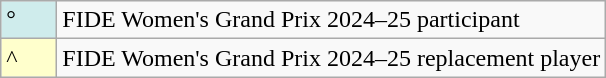<table class="wikitable">
<tr>
<td style="background-color: #CFECEC; width: 30px;">°</td>
<td>FIDE Women's Grand Prix 2024–25 participant</td>
</tr>
<tr>
<td style="background-color: #ffc; width: 30px;">^</td>
<td>FIDE Women's Grand Prix 2024–25 replacement player</td>
</tr>
</table>
